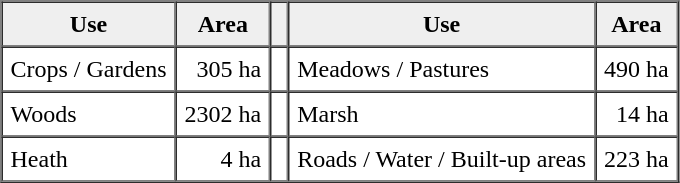<table border="1" cellpadding="5" cellspacing="0" align="center" style="margin-left:10px">
<tr>
<th style="background:#efefef;">Use</th>
<th style="background:#efefef;">Area</th>
<th style="background:#efefef;"></th>
<th style="background:#efefef;">Use</th>
<th style="background:#efefef;">Area</th>
</tr>
<tr>
<td>Crops / Gardens</td>
<td align="right">305 ha</td>
<td></td>
<td>Meadows / Pastures</td>
<td align="right">490 ha</td>
</tr>
<tr>
<td>Woods</td>
<td align="right">2302 ha</td>
<td></td>
<td>Marsh</td>
<td align="right">14 ha</td>
</tr>
<tr>
<td>Heath</td>
<td align="right">4 ha</td>
<td></td>
<td>Roads / Water / Built-up areas</td>
<td align="right">223 ha</td>
</tr>
</table>
